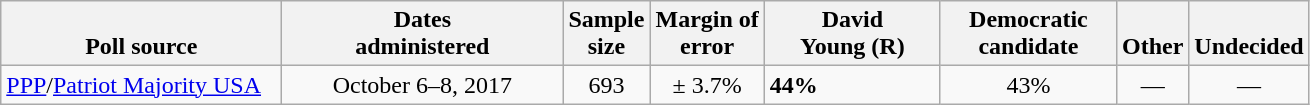<table class="wikitable">
<tr valign= bottom>
<th style="width:180px;">Poll source</th>
<th style="width:180px;">Dates<br>administered</th>
<th class=small>Sample<br>size</th>
<th class=small>Margin of<br>error</th>
<th style="width:110px;">David<br>Young (R)</th>
<th style="width:110px;">Democratic<br>candidate</th>
<th>Other</th>
<th>Undecided</th>
</tr>
<tr>
<td><a href='#'>PPP</a>/<a href='#'>Patriot Majority USA</a></td>
<td align=center>October 6–8, 2017</td>
<td align=center>693</td>
<td align=center>± 3.7%</td>
<td><strong>44%</strong></td>
<td align=center>43%</td>
<td align=center>—</td>
<td align=center>—</td>
</tr>
</table>
